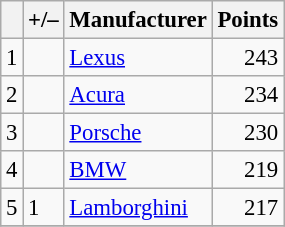<table class="wikitable" style="font-size: 95%;">
<tr>
<th scope="col"></th>
<th scope="col">+/–</th>
<th scope="col">Manufacturer</th>
<th scope="col">Points</th>
</tr>
<tr>
<td align=center>1</td>
<td align="left"></td>
<td> <a href='#'>Lexus</a></td>
<td align=right>243</td>
</tr>
<tr>
<td align=center>2</td>
<td align="left"></td>
<td> <a href='#'>Acura</a></td>
<td align=right>234</td>
</tr>
<tr>
<td align=center>3</td>
<td align="left"></td>
<td> <a href='#'>Porsche</a></td>
<td align=right>230</td>
</tr>
<tr>
<td align=center>4</td>
<td align="left"></td>
<td> <a href='#'>BMW</a></td>
<td align=right>219</td>
</tr>
<tr>
<td align=center>5</td>
<td align="left"> 1</td>
<td> <a href='#'>Lamborghini</a></td>
<td align=right>217</td>
</tr>
<tr>
</tr>
</table>
